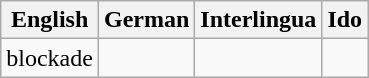<table class="wikitable">
<tr>
<th>English</th>
<th>German</th>
<th>Interlingua</th>
<th>Ido</th>
</tr>
<tr>
<td>blockade</td>
<td></td>
<td></td>
<td></td>
</tr>
</table>
